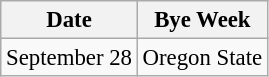<table class="wikitable" style="font-size:95%;">
<tr>
<th>Date</th>
<th colspan="1">Bye Week</th>
</tr>
<tr>
<td>September 28</td>
<td>Oregon State</td>
</tr>
</table>
